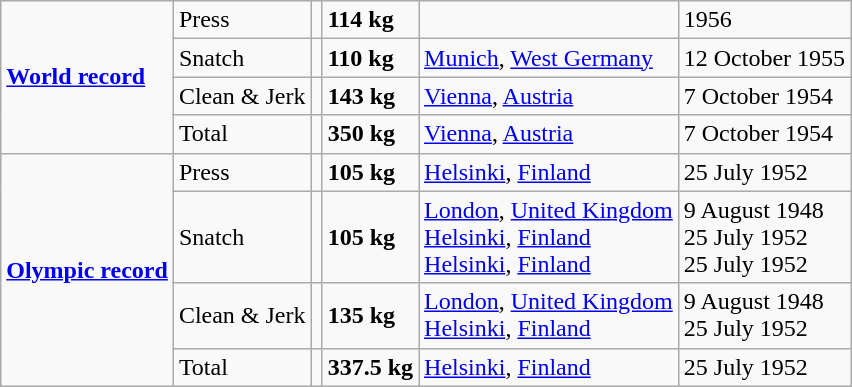<table class="wikitable">
<tr>
<td rowspan=4><strong><a href='#'>World record</a></strong></td>
<td>Press</td>
<td></td>
<td><strong>114 kg</strong></td>
<td></td>
<td>1956</td>
</tr>
<tr>
<td>Snatch</td>
<td></td>
<td><strong>110 kg</strong></td>
<td><a href='#'>Munich</a>, <a href='#'>West Germany</a></td>
<td>12 October 1955</td>
</tr>
<tr>
<td>Clean & Jerk</td>
<td></td>
<td><strong>143 kg</strong></td>
<td><a href='#'>Vienna</a>, <a href='#'>Austria</a></td>
<td>7 October 1954</td>
</tr>
<tr>
<td>Total</td>
<td><br></td>
<td><strong>350 kg</strong></td>
<td><a href='#'>Vienna</a>, <a href='#'>Austria</a></td>
<td>7 October 1954</td>
</tr>
<tr>
<td rowspan=4><strong><a href='#'>Olympic record</a></strong></td>
<td>Press</td>
<td></td>
<td><strong>105 kg</strong></td>
<td><a href='#'>Helsinki</a>, <a href='#'>Finland</a></td>
<td>25 July 1952</td>
</tr>
<tr>
<td>Snatch</td>
<td> <br>  <br> </td>
<td><strong>105 kg</strong></td>
<td><a href='#'>London</a>, <a href='#'>United Kingdom</a> <br> <a href='#'>Helsinki</a>, <a href='#'>Finland</a> <br>  <a href='#'>Helsinki</a>, <a href='#'>Finland</a></td>
<td>9 August 1948 <br> 25 July 1952 <br> 25 July 1952</td>
</tr>
<tr>
<td>Clean & Jerk</td>
<td> <br> </td>
<td><strong>135 kg</strong></td>
<td><a href='#'>London</a>, <a href='#'>United Kingdom</a> <br> <a href='#'>Helsinki</a>, <a href='#'>Finland</a></td>
<td>9 August 1948 <br> 25 July 1952</td>
</tr>
<tr>
<td>Total</td>
<td></td>
<td><strong>337.5 kg</strong></td>
<td><a href='#'>Helsinki</a>, <a href='#'>Finland</a></td>
<td>25 July 1952</td>
</tr>
</table>
